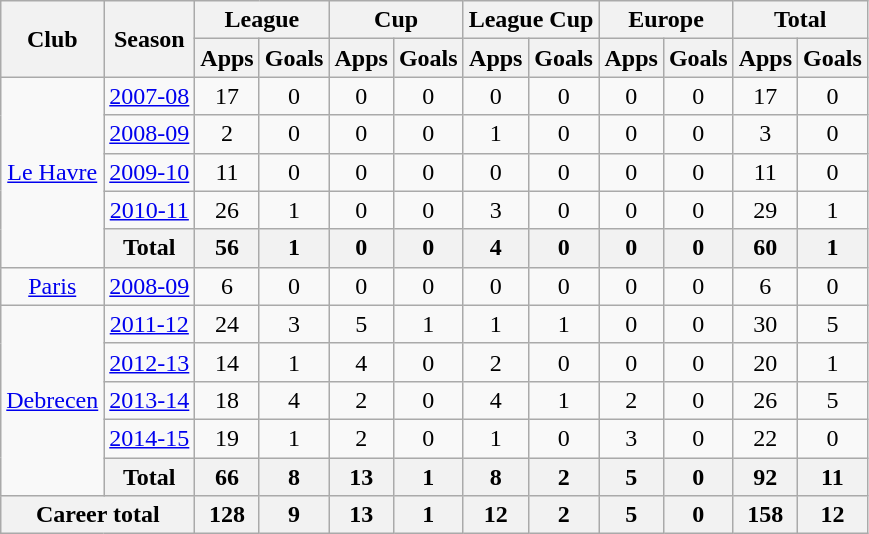<table class="wikitable" style="text-align:center">
<tr>
<th rowspan="2">Club</th>
<th rowspan="2">Season</th>
<th colspan="2">League</th>
<th colspan="2">Cup</th>
<th colspan="2">League Cup</th>
<th colspan="2">Europe</th>
<th colspan="2">Total</th>
</tr>
<tr>
<th>Apps</th>
<th>Goals</th>
<th>Apps</th>
<th>Goals</th>
<th>Apps</th>
<th>Goals</th>
<th>Apps</th>
<th>Goals</th>
<th>Apps</th>
<th>Goals</th>
</tr>
<tr>
<td rowspan="5"><a href='#'>Le Havre</a></td>
<td><a href='#'>2007-08</a></td>
<td>17</td>
<td>0</td>
<td>0</td>
<td>0</td>
<td>0</td>
<td>0</td>
<td>0</td>
<td>0</td>
<td>17</td>
<td>0</td>
</tr>
<tr>
<td><a href='#'>2008-09</a></td>
<td>2</td>
<td>0</td>
<td>0</td>
<td>0</td>
<td>1</td>
<td>0</td>
<td>0</td>
<td>0</td>
<td>3</td>
<td>0</td>
</tr>
<tr>
<td><a href='#'>2009-10</a></td>
<td>11</td>
<td>0</td>
<td>0</td>
<td>0</td>
<td>0</td>
<td>0</td>
<td>0</td>
<td>0</td>
<td>11</td>
<td>0</td>
</tr>
<tr>
<td><a href='#'>2010-11</a></td>
<td>26</td>
<td>1</td>
<td>0</td>
<td>0</td>
<td>3</td>
<td>0</td>
<td>0</td>
<td>0</td>
<td>29</td>
<td>1</td>
</tr>
<tr>
<th>Total</th>
<th>56</th>
<th>1</th>
<th>0</th>
<th>0</th>
<th>4</th>
<th>0</th>
<th>0</th>
<th>0</th>
<th>60</th>
<th>1</th>
</tr>
<tr>
<td><a href='#'>Paris</a></td>
<td><a href='#'>2008-09</a></td>
<td>6</td>
<td>0</td>
<td>0</td>
<td>0</td>
<td>0</td>
<td>0</td>
<td>0</td>
<td>0</td>
<td>6</td>
<td>0</td>
</tr>
<tr>
<td rowspan="5"><a href='#'>Debrecen</a></td>
<td><a href='#'>2011-12</a></td>
<td>24</td>
<td>3</td>
<td>5</td>
<td>1</td>
<td>1</td>
<td>1</td>
<td>0</td>
<td>0</td>
<td>30</td>
<td>5</td>
</tr>
<tr>
<td><a href='#'>2012-13</a></td>
<td>14</td>
<td>1</td>
<td>4</td>
<td>0</td>
<td>2</td>
<td>0</td>
<td>0</td>
<td>0</td>
<td>20</td>
<td>1</td>
</tr>
<tr>
<td><a href='#'>2013-14</a></td>
<td>18</td>
<td>4</td>
<td>2</td>
<td>0</td>
<td>4</td>
<td>1</td>
<td>2</td>
<td>0</td>
<td>26</td>
<td>5</td>
</tr>
<tr>
<td><a href='#'>2014-15</a></td>
<td>19</td>
<td>1</td>
<td>2</td>
<td>0</td>
<td>1</td>
<td>0</td>
<td>3</td>
<td>0</td>
<td>22</td>
<td>0</td>
</tr>
<tr>
<th>Total</th>
<th>66</th>
<th>8</th>
<th>13</th>
<th>1</th>
<th>8</th>
<th>2</th>
<th>5</th>
<th>0</th>
<th>92</th>
<th>11</th>
</tr>
<tr>
<th colspan="2">Career total</th>
<th>128</th>
<th>9</th>
<th>13</th>
<th>1</th>
<th>12</th>
<th>2</th>
<th>5</th>
<th>0</th>
<th>158</th>
<th>12</th>
</tr>
</table>
